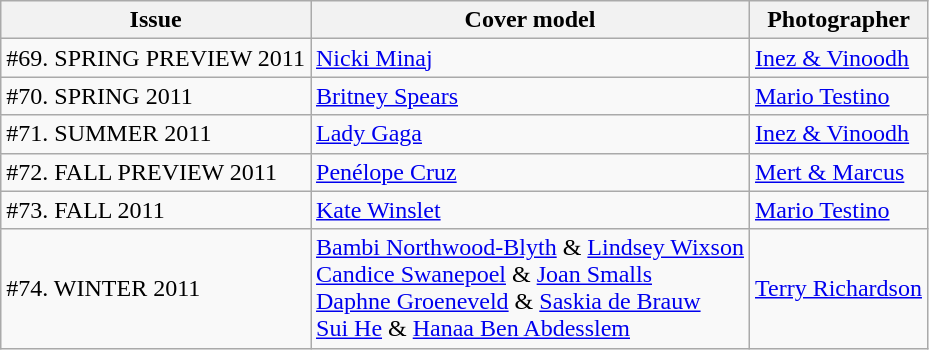<table class="sortable wikitable">
<tr>
<th>Issue</th>
<th>Cover model</th>
<th>Photographer</th>
</tr>
<tr>
<td>#69. SPRING PREVIEW 2011</td>
<td><a href='#'>Nicki Minaj</a></td>
<td><a href='#'>Inez & Vinoodh</a></td>
</tr>
<tr>
<td>#70. SPRING 2011</td>
<td><a href='#'>Britney Spears</a></td>
<td><a href='#'>Mario Testino</a></td>
</tr>
<tr>
<td>#71. SUMMER 2011</td>
<td><a href='#'>Lady Gaga</a></td>
<td><a href='#'>Inez & Vinoodh</a></td>
</tr>
<tr>
<td>#72. FALL PREVIEW 2011</td>
<td><a href='#'>Penélope Cruz</a></td>
<td><a href='#'>Mert & Marcus</a></td>
</tr>
<tr>
<td>#73. FALL 2011</td>
<td><a href='#'>Kate Winslet</a></td>
<td><a href='#'>Mario Testino</a></td>
</tr>
<tr>
<td>#74. WINTER 2011</td>
<td><a href='#'>Bambi Northwood-Blyth</a> & <a href='#'>Lindsey Wixson</a><br><a href='#'>Candice Swanepoel</a> & <a href='#'>Joan Smalls</a><br><a href='#'>Daphne Groeneveld</a> & <a href='#'>Saskia de Brauw</a><br><a href='#'>Sui He</a> & <a href='#'>Hanaa Ben Abdesslem</a></td>
<td><a href='#'>Terry Richardson</a></td>
</tr>
</table>
